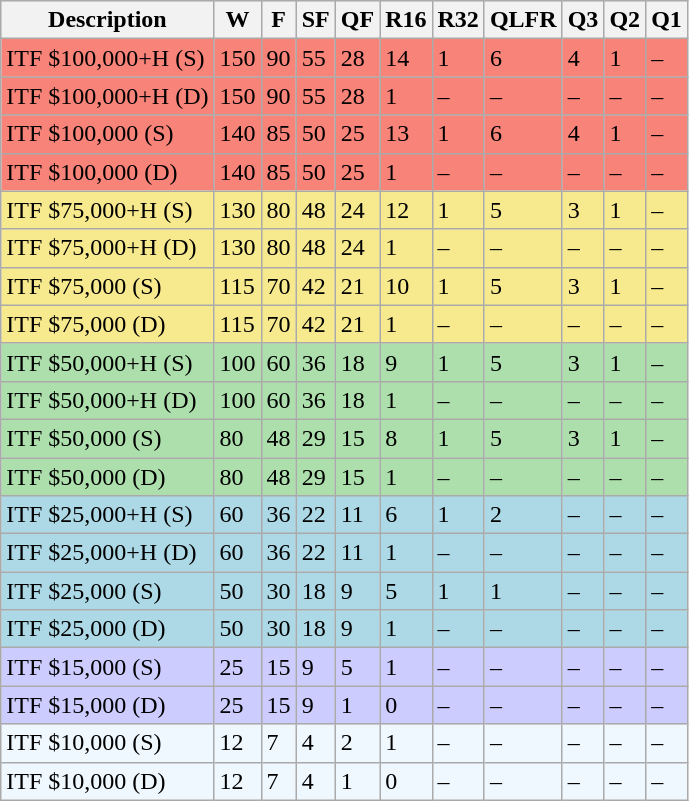<table class="wikitable">
<tr style="background:#d1e4fd;">
<th>Description</th>
<th>W</th>
<th>F</th>
<th>SF</th>
<th>QF</th>
<th>R16</th>
<th>R32</th>
<th>QLFR</th>
<th>Q3</th>
<th>Q2</th>
<th>Q1</th>
</tr>
<tr style="background:#f88379;">
<td>ITF $100,000+H (S)</td>
<td>150</td>
<td>90</td>
<td>55</td>
<td>28</td>
<td>14</td>
<td>1</td>
<td>6</td>
<td>4</td>
<td>1</td>
<td>–</td>
</tr>
<tr style="background:#f88379;">
<td>ITF $100,000+H (D)</td>
<td>150</td>
<td>90</td>
<td>55</td>
<td>28</td>
<td>1</td>
<td>–</td>
<td>–</td>
<td>–</td>
<td>–</td>
<td>–</td>
</tr>
<tr style="background:#f88379;">
<td>ITF $100,000 (S)</td>
<td>140</td>
<td>85</td>
<td>50</td>
<td>25</td>
<td>13</td>
<td>1</td>
<td>6</td>
<td>4</td>
<td>1</td>
<td>–</td>
</tr>
<tr style="background:#f88379;">
<td>ITF $100,000 (D)</td>
<td>140</td>
<td>85</td>
<td>50</td>
<td>25</td>
<td>1</td>
<td>–</td>
<td>–</td>
<td>–</td>
<td>–</td>
<td>–</td>
</tr>
<tr style="background:#f7e98e;">
<td>ITF $75,000+H (S)</td>
<td>130</td>
<td>80</td>
<td>48</td>
<td>24</td>
<td>12</td>
<td>1</td>
<td>5</td>
<td>3</td>
<td>1</td>
<td>–</td>
</tr>
<tr style="background:#f7e98e;">
<td>ITF $75,000+H (D)</td>
<td>130</td>
<td>80</td>
<td>48</td>
<td>24</td>
<td>1</td>
<td>–</td>
<td>–</td>
<td>–</td>
<td>–</td>
<td>–</td>
</tr>
<tr style="background:#f7e98e;">
<td>ITF $75,000 (S)</td>
<td>115</td>
<td>70</td>
<td>42</td>
<td>21</td>
<td>10</td>
<td>1</td>
<td>5</td>
<td>3</td>
<td>1</td>
<td>–</td>
</tr>
<tr style="background:#f7e98e;">
<td>ITF $75,000 (D)</td>
<td>115</td>
<td>70</td>
<td>42</td>
<td>21</td>
<td>1</td>
<td>–</td>
<td>–</td>
<td>–</td>
<td>–</td>
<td>–</td>
</tr>
<tr style="background:#addfad;">
<td>ITF $50,000+H (S)</td>
<td>100</td>
<td>60</td>
<td>36</td>
<td>18</td>
<td>9</td>
<td>1</td>
<td>5</td>
<td>3</td>
<td>1</td>
<td>–</td>
</tr>
<tr style="background:#addfad;">
<td>ITF $50,000+H (D)</td>
<td>100</td>
<td>60</td>
<td>36</td>
<td>18</td>
<td>1</td>
<td>–</td>
<td>–</td>
<td>–</td>
<td>–</td>
<td>–</td>
</tr>
<tr style="background:#addfad;">
<td>ITF $50,000 (S)</td>
<td>80</td>
<td>48</td>
<td>29</td>
<td>15</td>
<td>8</td>
<td>1</td>
<td>5</td>
<td>3</td>
<td>1</td>
<td>–</td>
</tr>
<tr style="background:#addfad;">
<td>ITF $50,000 (D)</td>
<td>80</td>
<td>48</td>
<td>29</td>
<td>15</td>
<td>1</td>
<td>–</td>
<td>–</td>
<td>–</td>
<td>–</td>
<td>–</td>
</tr>
<tr style="background:lightblue;">
<td>ITF $25,000+H (S)</td>
<td>60</td>
<td>36</td>
<td>22</td>
<td>11</td>
<td>6</td>
<td>1</td>
<td>2</td>
<td>–</td>
<td>–</td>
<td>–</td>
</tr>
<tr style="background:lightblue;">
<td>ITF $25,000+H (D)</td>
<td>60</td>
<td>36</td>
<td>22</td>
<td>11</td>
<td>1</td>
<td>–</td>
<td>–</td>
<td>–</td>
<td>–</td>
<td>–</td>
</tr>
<tr style="background:lightblue;">
<td>ITF $25,000 (S)</td>
<td>50</td>
<td>30</td>
<td>18</td>
<td>9</td>
<td>5</td>
<td>1</td>
<td>1</td>
<td>–</td>
<td>–</td>
<td>–</td>
</tr>
<tr style="background:lightblue;">
<td>ITF $25,000 (D)</td>
<td>50</td>
<td>30</td>
<td>18</td>
<td>9</td>
<td>1</td>
<td>–</td>
<td>–</td>
<td>–</td>
<td>–</td>
<td>–</td>
</tr>
<tr style="background:#ccccff;">
<td>ITF $15,000 (S)</td>
<td>25</td>
<td>15</td>
<td>9</td>
<td>5</td>
<td>1</td>
<td>–</td>
<td>–</td>
<td>–</td>
<td>–</td>
<td>–</td>
</tr>
<tr style="background:#ccccff;">
<td>ITF $15,000 (D)</td>
<td>25</td>
<td>15</td>
<td>9</td>
<td>1</td>
<td>0</td>
<td>–</td>
<td>–</td>
<td>–</td>
<td>–</td>
<td>–</td>
</tr>
<tr style="background:#f0f8ff;">
<td>ITF $10,000 (S)</td>
<td>12</td>
<td>7</td>
<td>4</td>
<td>2</td>
<td>1</td>
<td>–</td>
<td>–</td>
<td>–</td>
<td>–</td>
<td>–</td>
</tr>
<tr style="background:#f0f8ff;">
<td>ITF $10,000 (D)</td>
<td>12</td>
<td>7</td>
<td>4</td>
<td>1</td>
<td>0</td>
<td>–</td>
<td>–</td>
<td>–</td>
<td>–</td>
<td>–</td>
</tr>
</table>
